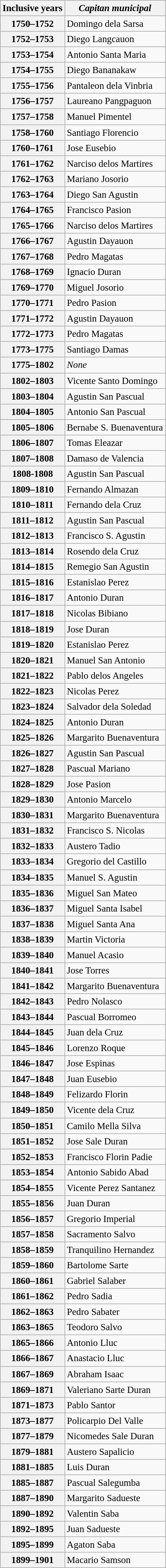<table class="wikitable collapsible autocollapse" style="font-size:95%">
<tr>
<th scope="col">Inclusive years</th>
<th scope="col"><em>Capitan municipal</em></th>
</tr>
<tr>
<th scope="row">1750–1752</th>
<td>Domingo dela Sarsa</td>
</tr>
<tr>
<th scope="row">1752–1753</th>
<td>Diego Langcauon</td>
</tr>
<tr>
<th scope="row">1753–1754</th>
<td>Antonio Santa Maria</td>
</tr>
<tr>
<th scope="row">1754–1755</th>
<td>Diego Bananakaw</td>
</tr>
<tr>
<th scope="row">1755–1756</th>
<td>Pantaleon dela Vinbria</td>
</tr>
<tr>
<th scope="row">1756–1757</th>
<td>Laureano Pangpaguon</td>
</tr>
<tr>
<th scope="row">1757–1758</th>
<td>Manuel Pimentel</td>
</tr>
<tr>
<th scope="row">1758–1760</th>
<td>Santiago Florencio</td>
</tr>
<tr>
<th scope="row">1760–1761</th>
<td>Jose Eusebio</td>
</tr>
<tr>
<th scope="row">1761–1762</th>
<td>Narciso delos Martires</td>
</tr>
<tr>
<th scope="row">1762–1763</th>
<td>Mariano Josorio</td>
</tr>
<tr>
<th scope="row">1763–1764</th>
<td>Diego San Agustin</td>
</tr>
<tr>
<th scope="row">1764–1765</th>
<td>Francisco Pasion</td>
</tr>
<tr>
<th scope="row">1765–1766</th>
<td>Narciso delos Martires</td>
</tr>
<tr>
<th scope="row">1766–1767</th>
<td>Agustin Dayauon</td>
</tr>
<tr>
<th scope="row">1767–1768</th>
<td>Pedro Magatas</td>
</tr>
<tr>
<th scope="row">1768–1769</th>
<td>Ignacio Duran</td>
</tr>
<tr>
<th scope="row">1769–1770</th>
<td>Miguel Josorio</td>
</tr>
<tr>
<th scope="row">1770–1771</th>
<td>Pedro Pasion</td>
</tr>
<tr>
<th scope="row">1771–1772</th>
<td>Agustin Dayauon</td>
</tr>
<tr>
<th scope="row">1772–1773</th>
<td>Pedro Magatas</td>
</tr>
<tr>
<th scope="row">1773–1775</th>
<td>Santiago Damas</td>
</tr>
<tr>
<th scope="row">1775–1802</th>
<td><em>None</em></td>
</tr>
<tr>
<th scope="row">1802–1803</th>
<td>Vicente Santo Domingo</td>
</tr>
<tr>
<th scope="row">1803–1804</th>
<td>Agustin San Pascual</td>
</tr>
<tr>
<th scope="row">1804–1805</th>
<td>Antonio San Pascual</td>
</tr>
<tr>
<th scope="row">1805–1806</th>
<td>Bernabe S. Buenaventura</td>
</tr>
<tr>
<th scope="row">1806–1807</th>
<td>Tomas Eleazar</td>
</tr>
<tr>
<th scope="row">1807–1808</th>
<td>Damaso de Valencia</td>
</tr>
<tr>
<th scope="row">1808-1808</th>
<td>Agustin San Pascual</td>
</tr>
<tr>
<th scope="row">1809–1810</th>
<td>Fernando Almazan</td>
</tr>
<tr>
<th scope="row">1810–1811</th>
<td>Fernando dela Cruz</td>
</tr>
<tr>
<th scope="row">1811–1812</th>
<td>Agustin San Pascual</td>
</tr>
<tr>
<th scope="row">1812–1813</th>
<td>Francisco S. Agustin</td>
</tr>
<tr>
<th scope="row">1813–1814</th>
<td>Rosendo dela Cruz</td>
</tr>
<tr>
<th scope="row">1814–1815</th>
<td>Remegio San Agustin</td>
</tr>
<tr>
<th scope="row">1815–1816</th>
<td>Estanislao Perez</td>
</tr>
<tr>
<th scope="row">1816–1817</th>
<td>Antonio Duran</td>
</tr>
<tr>
<th scope="row">1817–1818</th>
<td>Nicolas Bibiano</td>
</tr>
<tr>
<th scope="row">1818–1819</th>
<td>Jose Duran</td>
</tr>
<tr>
<th scope="row">1819–1820</th>
<td>Estanislao Perez</td>
</tr>
<tr>
<th scope="row">1820–1821</th>
<td>Manuel San Antonio</td>
</tr>
<tr>
<th scope="row">1821–1822</th>
<td>Pablo delos Angeles</td>
</tr>
<tr>
<th scope="row">1822–1823</th>
<td>Nicolas Perez</td>
</tr>
<tr>
<th scope="row">1823–1824</th>
<td>Salvador dela Soledad</td>
</tr>
<tr>
<th scope="row">1824–1825</th>
<td>Antonio Duran</td>
</tr>
<tr>
<th scope="row">1825–1826</th>
<td>Margarito Buenaventura</td>
</tr>
<tr>
<th scope="row">1826–1827</th>
<td>Agustin San Pascual</td>
</tr>
<tr>
<th scope="row">1827–1828</th>
<td>Pascual Mariano</td>
</tr>
<tr>
<th scope="row">1828–1829</th>
<td>Jose Pasion</td>
</tr>
<tr>
<th scope="row">1829–1830</th>
<td>Antonio Marcelo</td>
</tr>
<tr>
<th scope="row">1830–1831</th>
<td>Margarito Buenaventura</td>
</tr>
<tr>
<th scope="row">1831–1832</th>
<td>Francisco S. Nicolas</td>
</tr>
<tr>
<th scope="row">1832–1833</th>
<td>Austero Tadio</td>
</tr>
<tr>
<th scope="row">1833–1834</th>
<td>Gregorio del Castillo</td>
</tr>
<tr>
<th scope="row">1834–1835</th>
<td>Manuel S. Agustin</td>
</tr>
<tr>
<th scope="row">1835–1836</th>
<td>Miguel San Mateo</td>
</tr>
<tr>
<th scope="row">1836–1837</th>
<td>Miguel Santa Isabel</td>
</tr>
<tr>
<th scope="row">1837–1838</th>
<td>Miguel Santa Ana</td>
</tr>
<tr>
<th scope="row">1838–1839</th>
<td>Martin Victoria</td>
</tr>
<tr>
<th scope="row">1839–1840</th>
<td>Manuel Acasio</td>
</tr>
<tr>
<th scope="row">1840–1841</th>
<td>Jose Torres</td>
</tr>
<tr>
<th scope="row">1841–1842</th>
<td>Margarito Buenaventura</td>
</tr>
<tr>
<th scope="row">1842–1843</th>
<td>Pedro Nolasco</td>
</tr>
<tr>
<th scope="row">1843–1844</th>
<td>Pascual Borromeo</td>
</tr>
<tr>
<th scope="row">1844–1845</th>
<td>Juan dela Cruz</td>
</tr>
<tr>
<th scope="row">1845–1846</th>
<td>Lorenzo Roque</td>
</tr>
<tr>
<th scope="row">1846–1847</th>
<td>Jose Espinas</td>
</tr>
<tr>
<th scope="row">1847–1848</th>
<td>Juan Eusebio</td>
</tr>
<tr>
<th scope="row">1848–1849</th>
<td>Felizardo Florin</td>
</tr>
<tr>
<th scope="row">1849–1850</th>
<td>Vicente dela Cruz</td>
</tr>
<tr>
<th scope="row">1850–1851</th>
<td>Camilo Mella Silva</td>
</tr>
<tr>
<th scope="row">1851–1852</th>
<td>Jose Sale Duran</td>
</tr>
<tr>
<th scope="row">1852–1853</th>
<td>Francisco Florin Padie</td>
</tr>
<tr>
<th scope="row">1853–1854</th>
<td>Antonio Sabido Abad</td>
</tr>
<tr>
<th scope="row">1854–1855</th>
<td>Vicente Perez Santanez</td>
</tr>
<tr>
<th scope="row">1855–1856</th>
<td>Juan Duran</td>
</tr>
<tr>
<th scope="row">1856–1857</th>
<td>Gregorio Imperial</td>
</tr>
<tr>
<th scope="row">1857–1858</th>
<td>Sacramento Salvo</td>
</tr>
<tr>
<th scope="row">1858–1859</th>
<td>Tranquilino Hernandez</td>
</tr>
<tr>
<th scope="row">1859–1860</th>
<td>Bartolome Sarte</td>
</tr>
<tr>
<th scope="row">1860–1861</th>
<td>Gabriel Salaber</td>
</tr>
<tr>
<th scope="row">1861–1862</th>
<td>Pedro Sadia</td>
</tr>
<tr>
<th scope="row">1862–1863</th>
<td>Pedro Sabater</td>
</tr>
<tr>
<th scope="row">1863–1865</th>
<td>Teodoro Salvo</td>
</tr>
<tr>
<th scope="row">1865–1866</th>
<td>Antonio Lluc</td>
</tr>
<tr>
<th scope="row">1866–1867</th>
<td>Anastacio Lluc</td>
</tr>
<tr>
<th scope="row">1867–1869</th>
<td>Abraham Isaac</td>
</tr>
<tr>
<th scope="row">1869–1871</th>
<td>Valeriano Sarte Duran</td>
</tr>
<tr>
<th scope="row">1871–1873</th>
<td>Pablo Santor</td>
</tr>
<tr>
<th scope="row">1873–1877</th>
<td>Policarpio Del Valle</td>
</tr>
<tr>
<th scope="row">1877–1879</th>
<td>Nicomedes Sale Duran</td>
</tr>
<tr>
<th scope="row">1879–1881</th>
<td>Austero Sapalicio</td>
</tr>
<tr>
<th scope="row">1881–1885</th>
<td>Luis Duran</td>
</tr>
<tr>
<th scope="row">1885–1887</th>
<td>Pascual Salegumba</td>
</tr>
<tr>
<th scope="row">1887–1890</th>
<td>Margarito Sadueste</td>
</tr>
<tr>
<th scope="row">1890–1892</th>
<td>Valentin Saba</td>
</tr>
<tr>
<th scope="row">1892–1895</th>
<td>Juan Sadueste</td>
</tr>
<tr>
<th scope="row">1895–1899</th>
<td>Agaton Saba</td>
</tr>
<tr>
<th scope="row">1899–1901</th>
<td>Macario Samson</td>
</tr>
</table>
